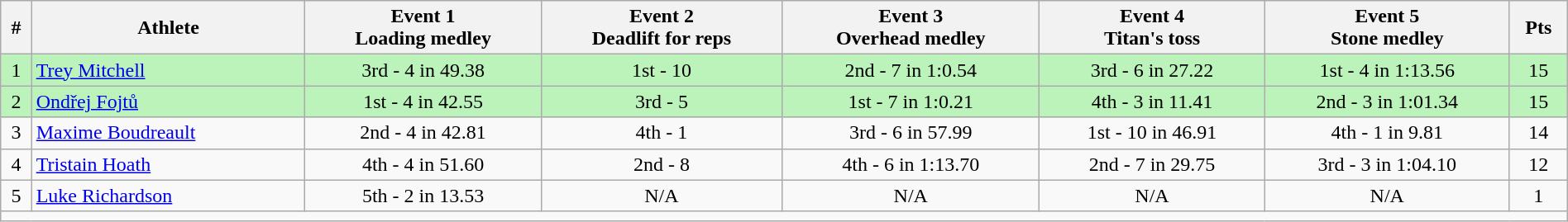<table class="wikitable sortable" style="text-align:center;width: 100%;">
<tr>
<th scope="col">#</th>
<th scope="col">Athlete</th>
<th scope="col">Event 1<br>Loading medley</th>
<th scope="col">Event 2<br>Deadlift for reps</th>
<th scope="col">Event 3<br>Overhead medley</th>
<th scope="col">Event 4<br>Titan's toss</th>
<th scope="col">Event 5<br>Stone medley</th>
<th scope="col">Pts</th>
</tr>
<tr bgcolor=bbf3bb>
<td>1</td>
<td align="left"> <a href='#'>Trey Mitchell</a></td>
<td>3rd - 4 in 49.38</td>
<td>1st - 10</td>
<td>2nd - 7 in 1:0.54</td>
<td>3rd - 6 in 27.22</td>
<td>1st - 4 in 1:13.56</td>
<td>15</td>
</tr>
<tr bgcolor=bbf3bb>
<td>2</td>
<td align="left"> <a href='#'>Ondřej Fojtů</a></td>
<td>1st - 4 in 42.55</td>
<td>3rd - 5</td>
<td>1st - 7 in 1:0.21</td>
<td>4th - 3 in 11.41</td>
<td>2nd - 3 in 1:01.34</td>
<td>15</td>
</tr>
<tr>
<td>3</td>
<td align="left"> <a href='#'>Maxime Boudreault</a></td>
<td>2nd - 4 in 42.81</td>
<td>4th - 1</td>
<td>3rd - 6 in 57.99</td>
<td>1st - 10 in 46.91</td>
<td>4th - 1 in 9.81</td>
<td>14</td>
</tr>
<tr>
<td>4</td>
<td align=left> <a href='#'>Tristain Hoath</a></td>
<td>4th - 4 in 51.60</td>
<td>2nd - 8</td>
<td>4th - 6 in 1:13.70</td>
<td>2nd  - 7 in 29.75</td>
<td>3rd - 3 in 1:04.10</td>
<td>12</td>
</tr>
<tr>
<td>5</td>
<td align=left> <a href='#'>Luke Richardson</a></td>
<td>5th - 2 in 13.53</td>
<td>N/A</td>
<td>N/A</td>
<td>N/A</td>
<td>N/A</td>
<td>1</td>
</tr>
<tr class="sortbottom">
<td colspan="8"></td>
</tr>
</table>
